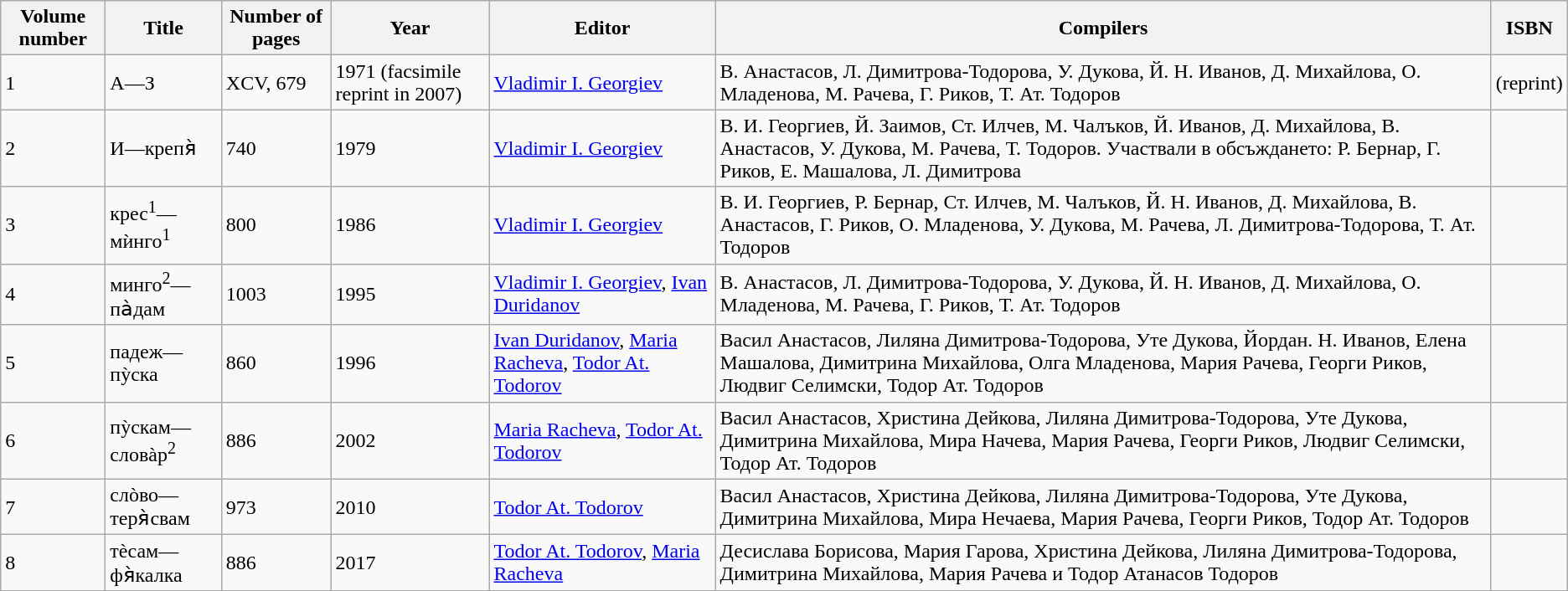<table class="wikitable">
<tr>
<th>Volume number</th>
<th>Title</th>
<th>Number of pages</th>
<th>Year</th>
<th>Editor</th>
<th>Compilers</th>
<th>ISBN</th>
</tr>
<tr>
<td>1</td>
<td>А—З</td>
<td>XCV, 679</td>
<td>1971 (facsimile reprint in 2007)</td>
<td><a href='#'>Vladimir I. Georgiev</a></td>
<td>В. Анастасов, Л. Димитрова-Тодорова, У. Дукова, Й. Н. Иванов, Д. Михайлова, О. Младенова, М. Рачева, Г. Риков, Т. Ат. Тодоров</td>
<td> (reprint)</td>
</tr>
<tr>
<td>2</td>
<td>И—крепя̀</td>
<td>740</td>
<td>1979</td>
<td><a href='#'>Vladimir I. Georgiev</a></td>
<td>В. И. Георгиев, Й. Заимов, Ст. Илчев, М. Чалъков, Й. Иванов, Д. Михайлова, В. Анастасов, У. Дукова, М. Рачева, Т. Тодоров. Участвали в обсъждането: Р. Бернар, Г. Риков, Е. Машалова, Л. Димитрова</td>
<td></td>
</tr>
<tr>
<td>3</td>
<td>крес<sup>1</sup>—мѝнго<sup>1</sup></td>
<td>800</td>
<td>1986</td>
<td><a href='#'>Vladimir I. Georgiev</a></td>
<td>В. И. Георгиев, Р. Бернар, Ст. Илчев, М. Чалъков, Й. Н. Иванов, Д. Михайлова, В. Анастасов, Г. Риков, О. Младенова, У. Дукова, М. Рачева, Л. Димитрова-Тодорова, Т. Ат. Тодоров</td>
<td></td>
</tr>
<tr>
<td>4</td>
<td>минго<sup>2</sup>—па̀дам</td>
<td>1003</td>
<td>1995</td>
<td><a href='#'>Vladimir I. Georgiev</a>, <a href='#'>Ivan Duridanov</a></td>
<td>В. Анастасов, Л. Димитрова-Тодорова, У. Дукова, Й. Н. Иванов, Д. Михайлова, О. Младенова, М. Рачева, Г. Риков, Т. Ат. Тодоров</td>
<td></td>
</tr>
<tr>
<td>5</td>
<td>падеж—пỳска</td>
<td>860</td>
<td>1996</td>
<td><a href='#'>Ivan Duridanov</a>, <a href='#'>Maria Racheva</a>, <a href='#'>Todor At. Todorov</a></td>
<td>Васил Анастасов, Лиляна Димитрова-Тодорова, Уте Дукова, Йордан. Н. Иванов, Елена Машалова, Димитрина Михайлова, Олга Младенова, Мария Рачева, Георги Риков, Людвиг Селимски, Тодор Ат. Тодоров</td>
<td></td>
</tr>
<tr>
<td>6</td>
<td>пỳскам—словàр<sup>2</sup></td>
<td>886</td>
<td>2002</td>
<td><a href='#'>Maria Racheva</a>, <a href='#'>Todor At. Todorov</a></td>
<td>Васил Анастасов, Христина Дейкова, Лиляна Димитрова-Тодорова, Уте Дукова, Димитрина Михайлова, Мира Начева, Мария Рачева, Георги Риков, Людвиг Селимски, Тодор Ат. Тодоров</td>
<td></td>
</tr>
<tr>
<td>7</td>
<td>слòво—теря̀свам</td>
<td>973</td>
<td>2010</td>
<td><a href='#'>Todor At. Todorov</a></td>
<td>Васил Анастасов, Христина Дейкова, Лиляна Димитрова-Тодорова, Уте Дукова, Димитрина Михайлова, Мира Нечаева, Мария Рачева, Георги Риков, Тодор Ат. Тодоров</td>
<td></td>
</tr>
<tr>
<td>8</td>
<td>тèсам—фя̀калка</td>
<td>886</td>
<td>2017</td>
<td><a href='#'>Todor At. Todorov</a>, <a href='#'>Maria Racheva</a></td>
<td>Десислава Борисова, Мария Гарова, Христина Дейкова, Лиляна Димитрова-Тодорова, Димитрина Михайлова, Мария Рачева и Тодор Атанасов Тодоров</td>
<td></td>
</tr>
</table>
